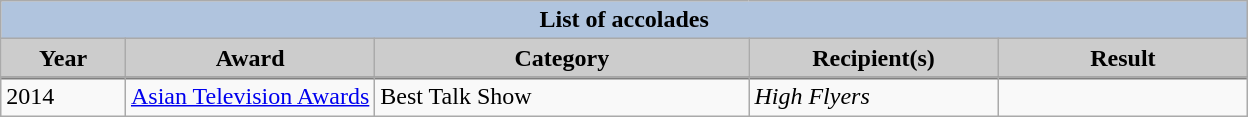<table class="wikitable collapsible">
<tr style="text-align:center;">
<th colspan=5 style="background:#B0C4DE;">List of accolades</th>
</tr>
<tr style="text-align:center;">
<th style="background:#ccc;" width="10%">Year</th>
<th style="background:#ccc;" width="20%">Award</th>
<th style="background:#ccc;" width="30%">Category</th>
<th style="background:#ccc;" width="20%">Recipient(s)</th>
<th style="background:#ccc;" width="20%">Result</th>
</tr>
<tr style="border-top:2px solid gray;">
</tr>
<tr>
<td rowspan="1">2014</td>
<td rowspan="1"><a href='#'>Asian Television Awards</a></td>
<td>Best Talk Show</td>
<td><em>High Flyers</em></td>
<td></td>
</tr>
</table>
